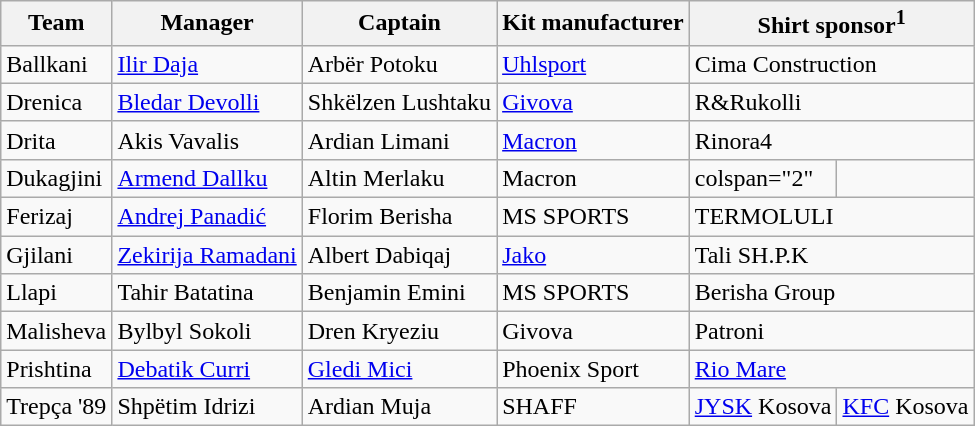<table class="wikitable">
<tr>
<th>Team</th>
<th>Manager</th>
<th>Captain</th>
<th>Kit manufacturer</th>
<th colspan="2">Shirt sponsor<sup>1</sup></th>
</tr>
<tr>
<td>Ballkani</td>
<td> <a href='#'>Ilir Daja</a></td>
<td> Arbër Potoku</td>
<td> <a href='#'>Uhlsport</a></td>
<td colspan="2"> Cima Construction</td>
</tr>
<tr>
<td>Drenica</td>
<td> <a href='#'>Bledar Devolli</a></td>
<td> Shkëlzen Lushtaku</td>
<td> <a href='#'>Givova</a></td>
<td colspan="2"> R&Rukolli</td>
</tr>
<tr>
<td>Drita</td>
<td> Akis Vavalis</td>
<td> Ardian Limani</td>
<td> <a href='#'>Macron</a></td>
<td colspan="2"> Rinora4</td>
</tr>
<tr>
<td>Dukagjini</td>
<td> <a href='#'>Armend Dallku</a></td>
<td> Altin Merlaku</td>
<td> Macron</td>
<td>colspan="2" </td>
</tr>
<tr>
<td>Ferizaj</td>
<td> <a href='#'>Andrej Panadić</a></td>
<td> Florim Berisha</td>
<td> MS SPORTS</td>
<td colspan="2"> TERMOLULI</td>
</tr>
<tr>
<td>Gjilani</td>
<td> <a href='#'>Zekirija Ramadani</a></td>
<td> Albert Dabiqaj</td>
<td> <a href='#'>Jako</a></td>
<td colspan="2"> Tali SH.P.K</td>
</tr>
<tr>
<td>Llapi</td>
<td> Tahir Batatina</td>
<td> Benjamin Emini</td>
<td> MS SPORTS</td>
<td colspan="2"> Berisha Group</td>
</tr>
<tr>
<td>Malisheva</td>
<td> Bylbyl Sokoli</td>
<td> Dren Kryeziu</td>
<td> Givova</td>
<td colspan="2"> Patroni</td>
</tr>
<tr>
<td>Prishtina</td>
<td> <a href='#'>Debatik Curri</a></td>
<td> <a href='#'>Gledi Mici</a></td>
<td> Phoenix Sport</td>
<td colspan="2"> <a href='#'>Rio Mare</a></td>
</tr>
<tr>
<td>Trepça '89</td>
<td> Shpëtim Idrizi</td>
<td> Ardian Muja</td>
<td> SHAFF</td>
<td> <a href='#'>JYSK</a> Kosova</td>
<td> <a href='#'>KFC</a> Kosova</td>
</tr>
</table>
